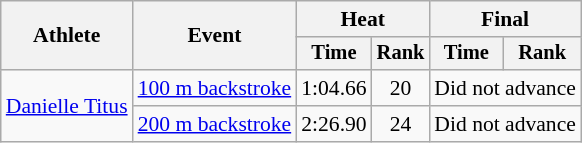<table class=wikitable style=font-size:90%;text-align:center>
<tr>
<th rowspan=2>Athlete</th>
<th rowspan=2>Event</th>
<th colspan=2>Heat</th>
<th colspan=2>Final</th>
</tr>
<tr style=font-size:95%>
<th>Time</th>
<th>Rank</th>
<th>Time</th>
<th>Rank</th>
</tr>
<tr align=center>
<td align=left rowspan=2><a href='#'>Danielle Titus</a></td>
<td align=left><a href='#'>100 m backstroke</a></td>
<td>1:04.66</td>
<td>20</td>
<td colspan="2">Did not advance</td>
</tr>
<tr align=center>
<td align=left><a href='#'>200 m backstroke</a></td>
<td>2:26.90</td>
<td>24</td>
<td colspan="2">Did not advance</td>
</tr>
</table>
